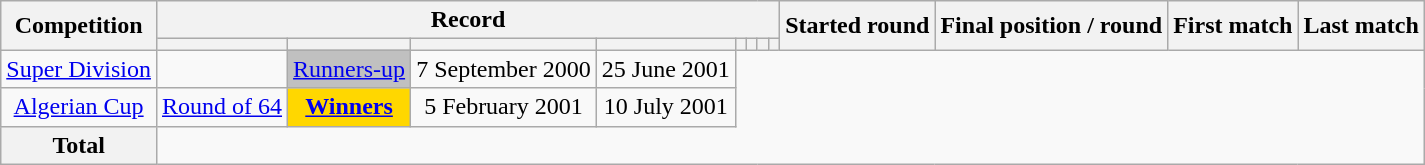<table class="wikitable" style="text-align: center">
<tr>
<th rowspan=2>Competition</th>
<th colspan=8>Record</th>
<th rowspan=2>Started round</th>
<th rowspan=2>Final position / round</th>
<th rowspan=2>First match</th>
<th rowspan=2>Last match</th>
</tr>
<tr>
<th></th>
<th></th>
<th></th>
<th></th>
<th></th>
<th></th>
<th></th>
<th></th>
</tr>
<tr>
<td><a href='#'>Super Division</a><br></td>
<td></td>
<td style="background:silver;"><a href='#'>Runners-up</a></td>
<td>7 September 2000</td>
<td>25 June 2001</td>
</tr>
<tr>
<td><a href='#'>Algerian Cup</a><br></td>
<td><a href='#'>Round of 64</a></td>
<td style="background:gold;"><a href='#'><strong>Winners</strong></a></td>
<td>5 February 2001</td>
<td>10 July 2001</td>
</tr>
<tr>
<th>Total<br></th>
</tr>
</table>
